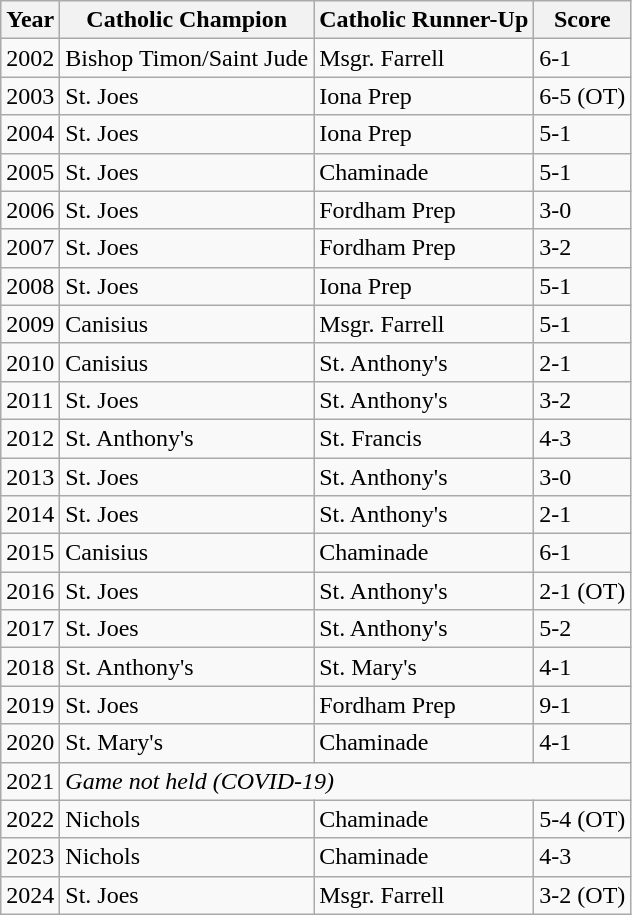<table class="wikitable">
<tr>
<th>Year</th>
<th>Catholic Champion</th>
<th>Catholic Runner-Up</th>
<th>Score</th>
</tr>
<tr>
<td>2002</td>
<td>Bishop Timon/Saint Jude</td>
<td>Msgr. Farrell</td>
<td>6-1</td>
</tr>
<tr>
<td>2003</td>
<td>St. Joes</td>
<td>Iona Prep</td>
<td>6-5 (OT)</td>
</tr>
<tr>
<td>2004</td>
<td>St. Joes</td>
<td>Iona Prep</td>
<td>5-1</td>
</tr>
<tr>
<td>2005</td>
<td>St. Joes</td>
<td>Chaminade</td>
<td>5-1</td>
</tr>
<tr>
<td>2006</td>
<td>St. Joes</td>
<td>Fordham Prep</td>
<td>3-0</td>
</tr>
<tr>
<td>2007</td>
<td>St. Joes</td>
<td>Fordham Prep</td>
<td>3-2</td>
</tr>
<tr>
<td>2008</td>
<td>St. Joes</td>
<td>Iona Prep</td>
<td>5-1</td>
</tr>
<tr>
<td>2009</td>
<td>Canisius</td>
<td>Msgr. Farrell</td>
<td>5-1</td>
</tr>
<tr>
<td>2010</td>
<td>Canisius</td>
<td>St. Anthony's</td>
<td>2-1</td>
</tr>
<tr>
<td>2011</td>
<td>St. Joes</td>
<td>St. Anthony's</td>
<td>3-2</td>
</tr>
<tr>
<td>2012</td>
<td>St. Anthony's</td>
<td>St. Francis</td>
<td>4-3</td>
</tr>
<tr>
<td>2013</td>
<td>St. Joes</td>
<td>St. Anthony's</td>
<td>3-0</td>
</tr>
<tr>
<td>2014</td>
<td>St. Joes</td>
<td>St. Anthony's</td>
<td>2-1</td>
</tr>
<tr>
<td>2015</td>
<td>Canisius</td>
<td>Chaminade</td>
<td>6-1</td>
</tr>
<tr>
<td>2016</td>
<td>St. Joes</td>
<td>St. Anthony's</td>
<td>2-1 (OT)</td>
</tr>
<tr>
<td>2017</td>
<td>St. Joes</td>
<td>St. Anthony's</td>
<td>5-2</td>
</tr>
<tr>
<td>2018</td>
<td>St. Anthony's</td>
<td>St. Mary's</td>
<td>4-1</td>
</tr>
<tr>
<td>2019</td>
<td>St. Joes</td>
<td>Fordham Prep</td>
<td>9-1</td>
</tr>
<tr>
<td>2020</td>
<td>St. Mary's</td>
<td>Chaminade</td>
<td>4-1</td>
</tr>
<tr>
<td>2021</td>
<td colspan="3"><em>Game not held (COVID-19)</em></td>
</tr>
<tr>
<td>2022</td>
<td>Nichols</td>
<td>Chaminade</td>
<td>5-4 (OT)</td>
</tr>
<tr>
<td>2023</td>
<td>Nichols</td>
<td>Chaminade</td>
<td>4-3</td>
</tr>
<tr>
<td>2024</td>
<td>St. Joes</td>
<td>Msgr. Farrell</td>
<td>3-2 (OT)</td>
</tr>
</table>
